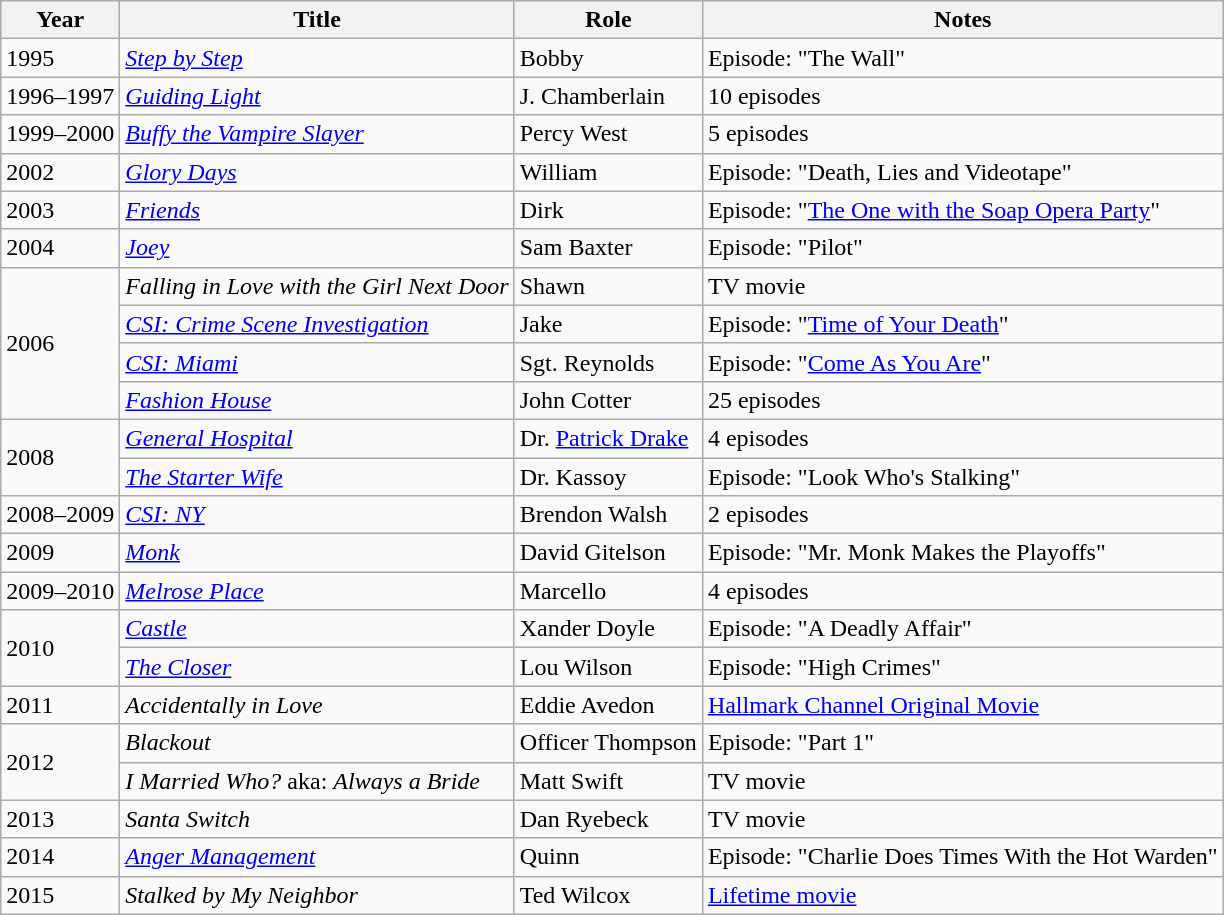<table class="wikitable sortable">
<tr>
<th>Year</th>
<th>Title</th>
<th>Role</th>
<th class="unsortable">Notes</th>
</tr>
<tr>
<td>1995</td>
<td><em><a href='#'>Step by Step</a></em></td>
<td>Bobby</td>
<td>Episode: "The Wall"</td>
</tr>
<tr>
<td>1996–1997</td>
<td><em><a href='#'>Guiding Light</a></em></td>
<td>J. Chamberlain</td>
<td>10 episodes</td>
</tr>
<tr>
<td>1999–2000</td>
<td><em><a href='#'>Buffy the Vampire Slayer</a></em></td>
<td>Percy West</td>
<td>5 episodes</td>
</tr>
<tr>
<td>2002</td>
<td><em><a href='#'>Glory Days</a></em></td>
<td>William</td>
<td>Episode: "Death, Lies and Videotape"</td>
</tr>
<tr>
<td>2003</td>
<td><em><a href='#'>Friends</a></em></td>
<td>Dirk</td>
<td>Episode: "<a href='#'>The One with the Soap Opera Party</a>"</td>
</tr>
<tr>
<td>2004</td>
<td><em><a href='#'>Joey</a></em></td>
<td>Sam Baxter</td>
<td>Episode: "Pilot"</td>
</tr>
<tr>
<td rowspan="4">2006</td>
<td><em>Falling in Love with the Girl Next Door</em></td>
<td>Shawn</td>
<td>TV movie</td>
</tr>
<tr>
<td><em><a href='#'>CSI: Crime Scene Investigation</a></em></td>
<td>Jake</td>
<td>Episode: "<a href='#'>Time of Your Death</a>"</td>
</tr>
<tr>
<td><em><a href='#'>CSI: Miami</a></em></td>
<td>Sgt. Reynolds</td>
<td>Episode: "<a href='#'>Come As You Are</a>"</td>
</tr>
<tr>
<td><em><a href='#'>Fashion House</a></em></td>
<td>John Cotter</td>
<td>25 episodes</td>
</tr>
<tr>
<td rowspan="2">2008</td>
<td><em><a href='#'>General Hospital</a></em></td>
<td>Dr. <a href='#'>Patrick Drake</a></td>
<td>4 episodes</td>
</tr>
<tr>
<td><em><a href='#'>The Starter Wife</a></em></td>
<td>Dr. Kassoy</td>
<td>Episode: "Look Who's Stalking"</td>
</tr>
<tr>
<td>2008–2009</td>
<td><em><a href='#'>CSI: NY</a></em></td>
<td>Brendon Walsh</td>
<td>2 episodes</td>
</tr>
<tr>
<td>2009</td>
<td><em><a href='#'>Monk</a></em></td>
<td>David Gitelson</td>
<td>Episode: "Mr. Monk Makes the Playoffs"</td>
</tr>
<tr>
<td>2009–2010</td>
<td><em><a href='#'>Melrose Place</a></em></td>
<td>Marcello</td>
<td>4 episodes</td>
</tr>
<tr>
<td rowspan="2">2010</td>
<td><em><a href='#'>Castle</a></em></td>
<td>Xander Doyle</td>
<td>Episode: "A Deadly Affair"</td>
</tr>
<tr>
<td><em><a href='#'>The Closer</a></em></td>
<td>Lou Wilson</td>
<td>Episode: "High Crimes"</td>
</tr>
<tr>
<td>2011</td>
<td><em>Accidentally in Love</em></td>
<td>Eddie Avedon</td>
<td><a href='#'>Hallmark Channel Original Movie</a></td>
</tr>
<tr>
<td rowspan="2">2012</td>
<td><em>Blackout</em></td>
<td>Officer Thompson</td>
<td>Episode: "Part 1"</td>
</tr>
<tr>
<td><em>I Married Who?</em> aka: <em>Always a Bride</em></td>
<td>Matt Swift</td>
<td>TV movie</td>
</tr>
<tr>
<td>2013</td>
<td><em>Santa Switch</em></td>
<td>Dan Ryebeck</td>
<td>TV movie</td>
</tr>
<tr>
<td>2014</td>
<td><em><a href='#'>Anger Management</a></em></td>
<td>Quinn</td>
<td>Episode: "Charlie Does Times With the Hot Warden"</td>
</tr>
<tr>
<td>2015</td>
<td><em>Stalked by My Neighbor</em></td>
<td>Ted Wilcox</td>
<td><a href='#'>Lifetime movie</a></td>
</tr>
</table>
